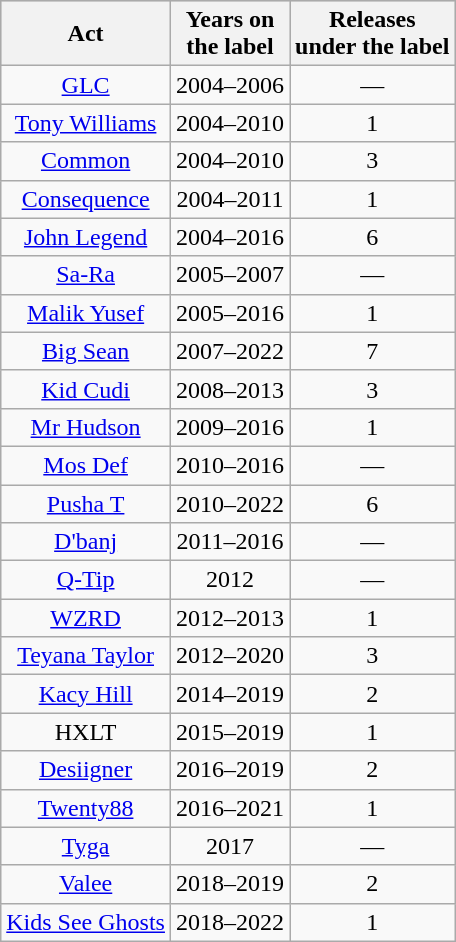<table class="wikitable sortable plainrowheaders" style="text-align:center;">
<tr style="background:#ccc;">
<th>Act</th>
<th>Years on <br>the label</th>
<th>Releases <br>under the label</th>
</tr>
<tr>
<td><a href='#'>GLC</a></td>
<td style="text-align:center;">2004–2006</td>
<td style="text-align:center;">—</td>
</tr>
<tr>
<td><a href='#'>Tony Williams</a></td>
<td style="text-align:center;">2004–2010</td>
<td style="text-align:center;">1</td>
</tr>
<tr>
<td><a href='#'>Common</a></td>
<td style="text-align:center;">2004–2010</td>
<td style="text-align:center;">3</td>
</tr>
<tr>
<td><a href='#'>Consequence</a></td>
<td style="text-align:center;">2004–2011</td>
<td style="text-align:center;">1</td>
</tr>
<tr>
<td><a href='#'>John Legend</a></td>
<td rowspan="1" style="text-align:center;">2004–2016</td>
<td style="text-align:center;">6</td>
</tr>
<tr>
<td><a href='#'>Sa-Ra</a></td>
<td style="text-align:center;">2005–2007</td>
<td style="text-align:center;">—</td>
</tr>
<tr>
<td><a href='#'>Malik Yusef</a></td>
<td style="text-align:center;">2005–2016</td>
<td style="text-align:center;">1</td>
</tr>
<tr>
<td><a href='#'>Big Sean</a></td>
<td style="text-align:center;">2007–2022</td>
<td style="text-align:center;">7</td>
</tr>
<tr>
<td><a href='#'>Kid Cudi</a></td>
<td style="text-align:center;">2008–2013</td>
<td style="text-align:center;">3</td>
</tr>
<tr>
<td><a href='#'>Mr Hudson</a></td>
<td style="text-align:center;">2009–2016</td>
<td style="text-align:center;">1</td>
</tr>
<tr>
<td><a href='#'>Mos Def</a></td>
<td style="text-align:center;">2010–2016</td>
<td style="text-align:center;">—</td>
</tr>
<tr>
<td><a href='#'>Pusha T</a></td>
<td style="text-align:center;">2010–2022</td>
<td style="text-align:center;">6</td>
</tr>
<tr>
<td><a href='#'>D'banj</a></td>
<td style="text-align:center;">2011–2016</td>
<td style="text-align:center;">—</td>
</tr>
<tr>
<td><a href='#'>Q-Tip</a></td>
<td style="text-align:center;">2012</td>
<td style="text-align:center;">—</td>
</tr>
<tr>
<td><a href='#'>WZRD</a></td>
<td style="text-align:center;">2012–2013</td>
<td style="text-align:center;">1</td>
</tr>
<tr>
<td><a href='#'>Teyana Taylor</a></td>
<td style="text-align:center;">2012–2020</td>
<td style="text-align:center;">3</td>
</tr>
<tr>
<td><a href='#'>Kacy Hill</a></td>
<td style="text-align:center;">2014–2019</td>
<td style="text-align:center;">2</td>
</tr>
<tr>
<td>HXLT</td>
<td style="text-align:center;">2015–2019</td>
<td style="text-align:center;">1</td>
</tr>
<tr>
<td><a href='#'>Desiigner</a></td>
<td style="text-align:center;">2016–2019</td>
<td style="text-align:center;">2</td>
</tr>
<tr>
<td><a href='#'>Twenty88</a></td>
<td style="text-align:center;">2016–2021</td>
<td style="text-align:center;">1</td>
</tr>
<tr>
<td><a href='#'>Tyga</a></td>
<td style="text-align:center;">2017</td>
<td style="text-align:center;">—</td>
</tr>
<tr>
<td><a href='#'>Valee</a></td>
<td style="text-align:center;">2018–2019</td>
<td style="text-align:center;">2</td>
</tr>
<tr>
<td><a href='#'>Kids See Ghosts</a></td>
<td style="text-align:center;">2018–2022</td>
<td style="text-align:center;">1</td>
</tr>
</table>
